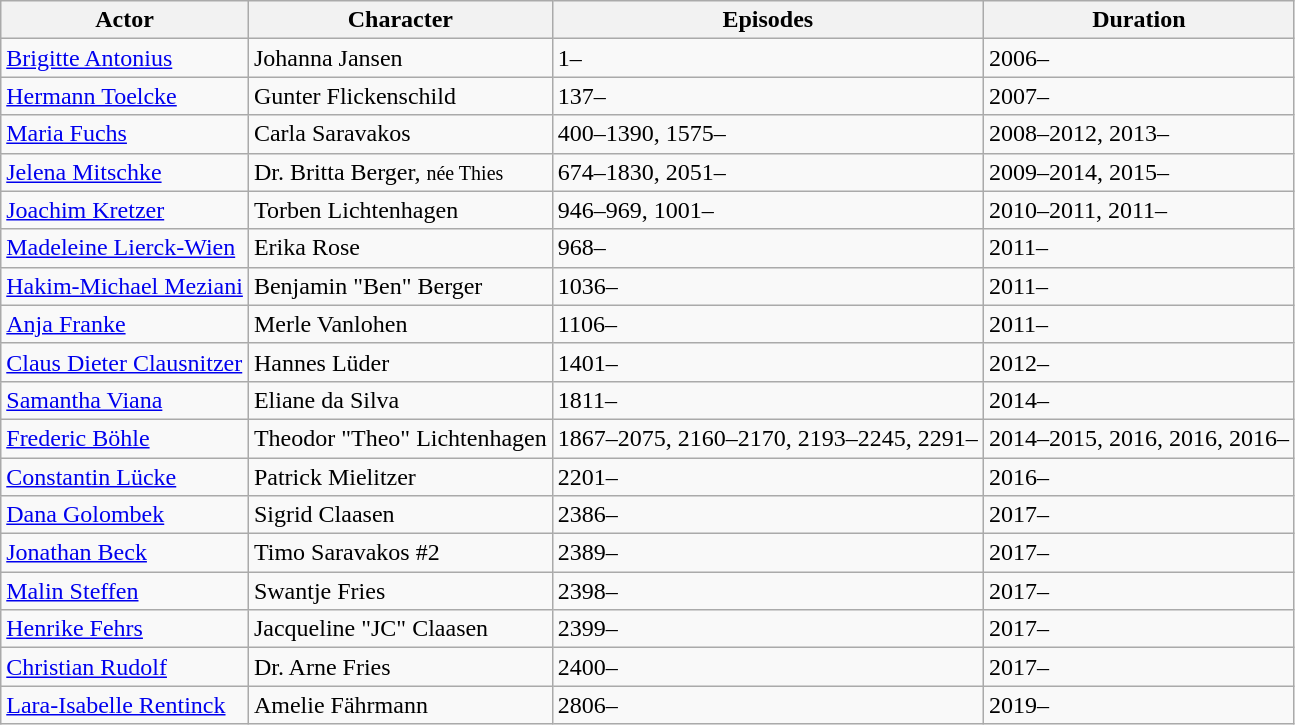<table class="wikitable sortable">
<tr>
<th>Actor</th>
<th>Character</th>
<th>Episodes</th>
<th>Duration</th>
</tr>
<tr>
<td><a href='#'>Brigitte Antonius</a></td>
<td>Johanna Jansen</td>
<td>1–</td>
<td>2006–</td>
</tr>
<tr>
<td><a href='#'>Hermann Toelcke</a></td>
<td>Gunter Flickenschild</td>
<td>137–</td>
<td>2007–</td>
</tr>
<tr>
<td><a href='#'>Maria Fuchs</a></td>
<td>Carla Saravakos</td>
<td>400–1390, 1575–</td>
<td>2008–2012, 2013–</td>
</tr>
<tr>
<td><a href='#'>Jelena Mitschke</a></td>
<td>Dr. Britta Berger, <small>née Thies</small></td>
<td>674–1830, 2051–</td>
<td>2009–2014, 2015–</td>
</tr>
<tr>
<td><a href='#'>Joachim Kretzer</a></td>
<td>Torben Lichtenhagen</td>
<td>946–969, 1001–</td>
<td>2010–2011, 2011–</td>
</tr>
<tr>
<td><a href='#'>Madeleine Lierck-Wien</a></td>
<td>Erika Rose</td>
<td>968–</td>
<td>2011–</td>
</tr>
<tr>
<td><a href='#'>Hakim-Michael Meziani</a></td>
<td>Benjamin "Ben" Berger</td>
<td>1036–</td>
<td>2011–</td>
</tr>
<tr>
<td><a href='#'>Anja Franke</a></td>
<td>Merle Vanlohen</td>
<td>1106–</td>
<td>2011–</td>
</tr>
<tr>
<td><a href='#'>Claus Dieter Clausnitzer</a></td>
<td>Hannes Lüder</td>
<td>1401–</td>
<td>2012–</td>
</tr>
<tr>
<td><a href='#'>Samantha Viana</a></td>
<td>Eliane da Silva</td>
<td>1811–</td>
<td>2014–</td>
</tr>
<tr>
<td><a href='#'>Frederic Böhle</a></td>
<td>Theodor "Theo" Lichtenhagen</td>
<td>1867–2075, 2160–2170, 2193–2245, 2291–</td>
<td>2014–2015, 2016, 2016, 2016–</td>
</tr>
<tr>
<td><a href='#'>Constantin Lücke</a></td>
<td>Patrick Mielitzer</td>
<td>2201–</td>
<td>2016–</td>
</tr>
<tr>
<td><a href='#'>Dana Golombek</a></td>
<td>Sigrid Claasen</td>
<td>2386–</td>
<td>2017–</td>
</tr>
<tr>
<td><a href='#'>Jonathan Beck</a></td>
<td>Timo Saravakos #2</td>
<td>2389–</td>
<td>2017–</td>
</tr>
<tr>
<td><a href='#'>Malin Steffen</a></td>
<td>Swantje Fries</td>
<td>2398–</td>
<td>2017–</td>
</tr>
<tr>
<td><a href='#'>Henrike Fehrs</a></td>
<td>Jacqueline "JC" Claasen</td>
<td>2399–</td>
<td>2017–</td>
</tr>
<tr>
<td><a href='#'>Christian Rudolf</a></td>
<td>Dr. Arne Fries</td>
<td>2400–</td>
<td>2017–</td>
</tr>
<tr>
<td><a href='#'>Lara-Isabelle Rentinck</a></td>
<td>Amelie Fährmann</td>
<td>2806–</td>
<td>2019–</td>
</tr>
</table>
